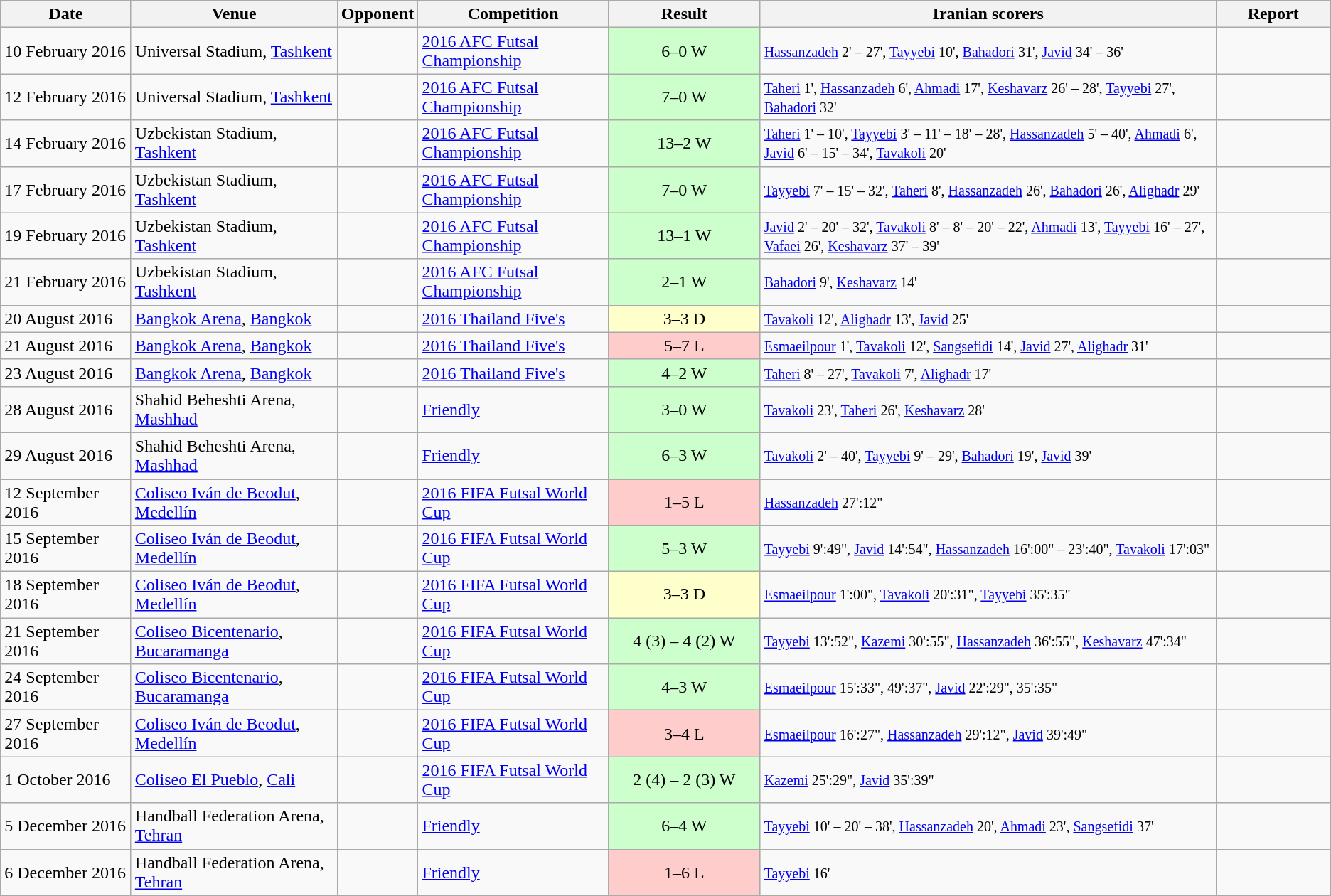<table class="wikitable">
<tr>
<th width=115>Date</th>
<th>Venue</th>
<th>Opponent</th>
<th>Competition</th>
<th width=135>Result</th>
<th>Iranian scorers</th>
<th width=100>Report</th>
</tr>
<tr>
<td>10 February 2016</td>
<td> Universal Stadium, <a href='#'>Tashkent</a></td>
<td></td>
<td><a href='#'>2016 AFC Futsal Championship</a></td>
<td bgcolor=#ccffcc align=center>6–0 W</td>
<td><small> <a href='#'>Hassanzadeh</a> 2' – 27', <a href='#'>Tayyebi</a> 10', <a href='#'>Bahadori</a> 31', <a href='#'>Javid</a> 34' – 36' </small></td>
<td align=center></td>
</tr>
<tr>
<td>12 February 2016</td>
<td> Universal Stadium, <a href='#'>Tashkent</a></td>
<td></td>
<td><a href='#'>2016 AFC Futsal Championship</a></td>
<td bgcolor=#ccffcc align=center>7–0 W</td>
<td><small> <a href='#'>Taheri</a> 1', <a href='#'>Hassanzadeh</a> 6', <a href='#'>Ahmadi</a> 17', <a href='#'>Keshavarz</a> 26' – 28', <a href='#'>Tayyebi</a> 27', <a href='#'>Bahadori</a> 32' </small></td>
<td align=center></td>
</tr>
<tr>
<td>14 February 2016</td>
<td> Uzbekistan Stadium, <a href='#'>Tashkent</a></td>
<td></td>
<td><a href='#'>2016 AFC Futsal Championship</a></td>
<td bgcolor=#ccffcc align=center>13–2 W</td>
<td><small> <a href='#'>Taheri</a> 1' – 10', <a href='#'>Tayyebi</a> 3' – 11' – 18' – 28', <a href='#'>Hassanzadeh</a> 5' – 40', <a href='#'>Ahmadi</a> 6', <a href='#'>Javid</a> 6' – 15' – 34', <a href='#'>Tavakoli</a> 20' </small></td>
<td align=center></td>
</tr>
<tr>
<td>17 February 2016</td>
<td> Uzbekistan Stadium, <a href='#'>Tashkent</a></td>
<td></td>
<td><a href='#'>2016 AFC Futsal Championship</a></td>
<td bgcolor=#ccffcc align=center>7–0 W</td>
<td><small> <a href='#'>Tayyebi</a> 7' – 15' – 32', <a href='#'>Taheri</a> 8', <a href='#'>Hassanzadeh</a> 26', <a href='#'>Bahadori</a> 26', <a href='#'>Alighadr</a> 29' </small></td>
<td align=center></td>
</tr>
<tr>
<td>19 February 2016</td>
<td> Uzbekistan Stadium, <a href='#'>Tashkent</a></td>
<td></td>
<td><a href='#'>2016 AFC Futsal Championship</a></td>
<td bgcolor=#ccffcc align=center>13–1 W</td>
<td><small> <a href='#'>Javid</a> 2' – 20' – 32', <a href='#'>Tavakoli</a> 8' – 8' – 20' – 22', <a href='#'>Ahmadi</a> 13', <a href='#'>Tayyebi</a> 16' – 27', <a href='#'>Vafaei</a> 26', <a href='#'>Keshavarz</a> 37' – 39' </small></td>
<td align=center></td>
</tr>
<tr>
<td>21 February 2016</td>
<td> Uzbekistan Stadium, <a href='#'>Tashkent</a></td>
<td></td>
<td><a href='#'>2016 AFC Futsal Championship</a></td>
<td bgcolor=#ccffcc align=center>2–1 W</td>
<td><small> <a href='#'>Bahadori</a> 9', <a href='#'>Keshavarz</a> 14' </small></td>
<td align=center></td>
</tr>
<tr>
<td>20 August 2016</td>
<td> <a href='#'>Bangkok Arena</a>, <a href='#'>Bangkok</a></td>
<td></td>
<td><a href='#'>2016 Thailand Five's</a></td>
<td bgcolor=#FFFFCC align=center>3–3 D</td>
<td><small> <a href='#'>Tavakoli</a> 12', <a href='#'>Alighadr</a> 13', <a href='#'>Javid</a> 25' </small></td>
<td align=center></td>
</tr>
<tr>
<td>21 August 2016</td>
<td> <a href='#'>Bangkok Arena</a>, <a href='#'>Bangkok</a></td>
<td></td>
<td><a href='#'>2016 Thailand Five's</a></td>
<td bgcolor=#FFCCCC align=center>5–7 L</td>
<td><small> <a href='#'>Esmaeilpour</a> 1', <a href='#'>Tavakoli</a> 12', <a href='#'>Sangsefidi</a> 14', <a href='#'>Javid</a> 27', <a href='#'>Alighadr</a> 31' </small></td>
<td align=center></td>
</tr>
<tr>
<td>23 August 2016</td>
<td> <a href='#'>Bangkok Arena</a>, <a href='#'>Bangkok</a></td>
<td></td>
<td><a href='#'>2016 Thailand Five's</a></td>
<td bgcolor=#ccffcc align=center>4–2 W</td>
<td><small> <a href='#'>Taheri</a> 8' – 27', <a href='#'>Tavakoli</a> 7', <a href='#'>Alighadr</a> 17' </small></td>
<td align=center></td>
</tr>
<tr>
<td>28 August 2016</td>
<td> Shahid Beheshti Arena, <a href='#'>Mashhad</a></td>
<td></td>
<td><a href='#'>Friendly</a></td>
<td bgcolor=#ccffcc align=center>3–0 W</td>
<td><small> <a href='#'>Tavakoli</a> 23', <a href='#'>Taheri</a> 26', <a href='#'>Keshavarz</a> 28' </small></td>
<td align=center></td>
</tr>
<tr>
<td>29 August 2016</td>
<td> Shahid Beheshti Arena, <a href='#'>Mashhad</a></td>
<td></td>
<td><a href='#'>Friendly</a></td>
<td bgcolor=#ccffcc align=center>6–3 W</td>
<td><small> <a href='#'>Tavakoli</a> 2' – 40', <a href='#'>Tayyebi</a> 9' – 29', <a href='#'>Bahadori</a> 19', <a href='#'>Javid</a> 39' </small></td>
<td align=center></td>
</tr>
<tr>
<td>12 September 2016</td>
<td> <a href='#'>Coliseo Iván de Beodut</a>, <a href='#'>Medellín</a></td>
<td></td>
<td><a href='#'>2016 FIFA Futsal World Cup</a></td>
<td bgcolor=#FFCCCC align=center>1–5 L</td>
<td><small> <a href='#'>Hassanzadeh</a> 27':12" </small></td>
<td align=center></td>
</tr>
<tr>
<td>15 September 2016</td>
<td> <a href='#'>Coliseo Iván de Beodut</a>, <a href='#'>Medellín</a></td>
<td></td>
<td><a href='#'>2016 FIFA Futsal World Cup</a></td>
<td bgcolor=#ccffcc align=center>5–3 W</td>
<td><small> <a href='#'>Tayyebi</a> 9':49", <a href='#'>Javid</a> 14':54", <a href='#'>Hassanzadeh</a> 16':00" – 23':40", <a href='#'>Tavakoli</a> 17':03" </small></td>
<td align=center></td>
</tr>
<tr>
<td>18 September 2016</td>
<td> <a href='#'>Coliseo Iván de Beodut</a>, <a href='#'>Medellín</a></td>
<td></td>
<td><a href='#'>2016 FIFA Futsal World Cup</a></td>
<td bgcolor=#FFFFCC align=center>3–3 D</td>
<td><small> <a href='#'>Esmaeilpour</a> 1':00", <a href='#'>Tavakoli</a> 20':31", <a href='#'>Tayyebi</a> 35':35" </small></td>
<td align=center></td>
</tr>
<tr>
<td>21 September 2016</td>
<td> <a href='#'>Coliseo Bicentenario</a>, <a href='#'>Bucaramanga</a></td>
<td></td>
<td><a href='#'>2016 FIFA Futsal World Cup</a></td>
<td bgcolor=#ccffcc align=center>4 (3) – 4 (2) W</td>
<td><small> <a href='#'>Tayyebi</a> 13':52", <a href='#'>Kazemi</a> 30':55", <a href='#'>Hassanzadeh</a> 36':55", <a href='#'>Keshavarz</a> 47':34" </small></td>
<td align=center></td>
</tr>
<tr>
<td>24 September 2016</td>
<td> <a href='#'>Coliseo Bicentenario</a>, <a href='#'>Bucaramanga</a></td>
<td></td>
<td><a href='#'>2016 FIFA Futsal World Cup</a></td>
<td bgcolor=#ccffcc align=center>4–3 W</td>
<td><small> <a href='#'>Esmaeilpour</a> 15':33", 49':37", <a href='#'>Javid</a> 22':29", 35':35" </small></td>
<td align=center></td>
</tr>
<tr>
<td>27 September 2016</td>
<td> <a href='#'>Coliseo Iván de Beodut</a>, <a href='#'>Medellín</a></td>
<td></td>
<td><a href='#'>2016 FIFA Futsal World Cup</a></td>
<td bgcolor=#FFCCCC align=center>3–4 L</td>
<td><small> <a href='#'>Esmaeilpour</a> 16':27", <a href='#'>Hassanzadeh</a> 29':12", <a href='#'>Javid</a> 39':49" </small></td>
<td align=center></td>
</tr>
<tr>
<td>1 October 2016</td>
<td> <a href='#'>Coliseo El Pueblo</a>, <a href='#'>Cali</a></td>
<td></td>
<td><a href='#'>2016 FIFA Futsal World Cup</a></td>
<td bgcolor=#ccffcc align=center>2 (4) – 2 (3) W</td>
<td><small> <a href='#'>Kazemi</a> 25':29", <a href='#'>Javid</a> 35':39" </small></td>
<td align=center></td>
</tr>
<tr>
<td>5 December 2016</td>
<td> Handball Federation Arena, <a href='#'>Tehran</a></td>
<td></td>
<td><a href='#'>Friendly</a></td>
<td bgcolor=#ccffcc align=center>6–4 W</td>
<td><small> <a href='#'>Tayyebi</a> 10' – 20' – 38', <a href='#'>Hassanzadeh</a> 20', <a href='#'>Ahmadi</a> 23', <a href='#'>Sangsefidi</a> 37' </small></td>
<td align=center></td>
</tr>
<tr>
<td>6 December 2016</td>
<td> Handball Federation Arena, <a href='#'>Tehran</a></td>
<td></td>
<td><a href='#'>Friendly</a></td>
<td bgcolor=#FFCCCC align=center>1–6 L</td>
<td><small> <a href='#'>Tayyebi</a> 16' </small></td>
<td align=center></td>
</tr>
<tr>
</tr>
</table>
